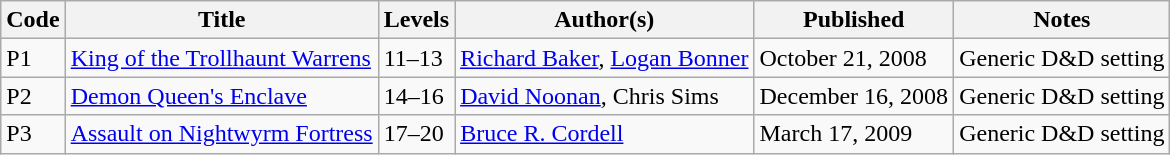<table class="sortable wikitable">
<tr>
<th>Code</th>
<th>Title</th>
<th>Levels</th>
<th>Author(s)</th>
<th>Published</th>
<th>Notes</th>
</tr>
<tr>
<td>P1</td>
<td><a href='#'>King of the Trollhaunt Warrens</a></td>
<td>11–13</td>
<td><a href='#'>Richard Baker</a>, <a href='#'>Logan Bonner</a></td>
<td>October 21, 2008</td>
<td>Generic D&D setting</td>
</tr>
<tr>
<td>P2</td>
<td><a href='#'>Demon Queen's Enclave</a></td>
<td>14–16</td>
<td><a href='#'>David Noonan</a>, Chris Sims</td>
<td>December 16, 2008</td>
<td>Generic D&D setting</td>
</tr>
<tr>
<td>P3</td>
<td><a href='#'>Assault on Nightwyrm Fortress</a></td>
<td>17–20</td>
<td><a href='#'>Bruce R. Cordell</a></td>
<td>March 17, 2009</td>
<td>Generic D&D setting</td>
</tr>
</table>
